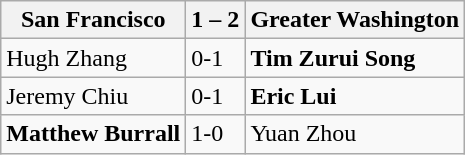<table class="wikitable">
<tr>
<th>San Francisco</th>
<th>1 – 2</th>
<th>Greater Washington</th>
</tr>
<tr>
<td>Hugh Zhang</td>
<td>0-1</td>
<td><strong>Tim Zurui Song</strong></td>
</tr>
<tr>
<td>Jeremy Chiu</td>
<td>0-1</td>
<td><strong>Eric Lui</strong></td>
</tr>
<tr>
<td><strong>Matthew Burrall</strong></td>
<td>1-0</td>
<td>Yuan Zhou</td>
</tr>
</table>
